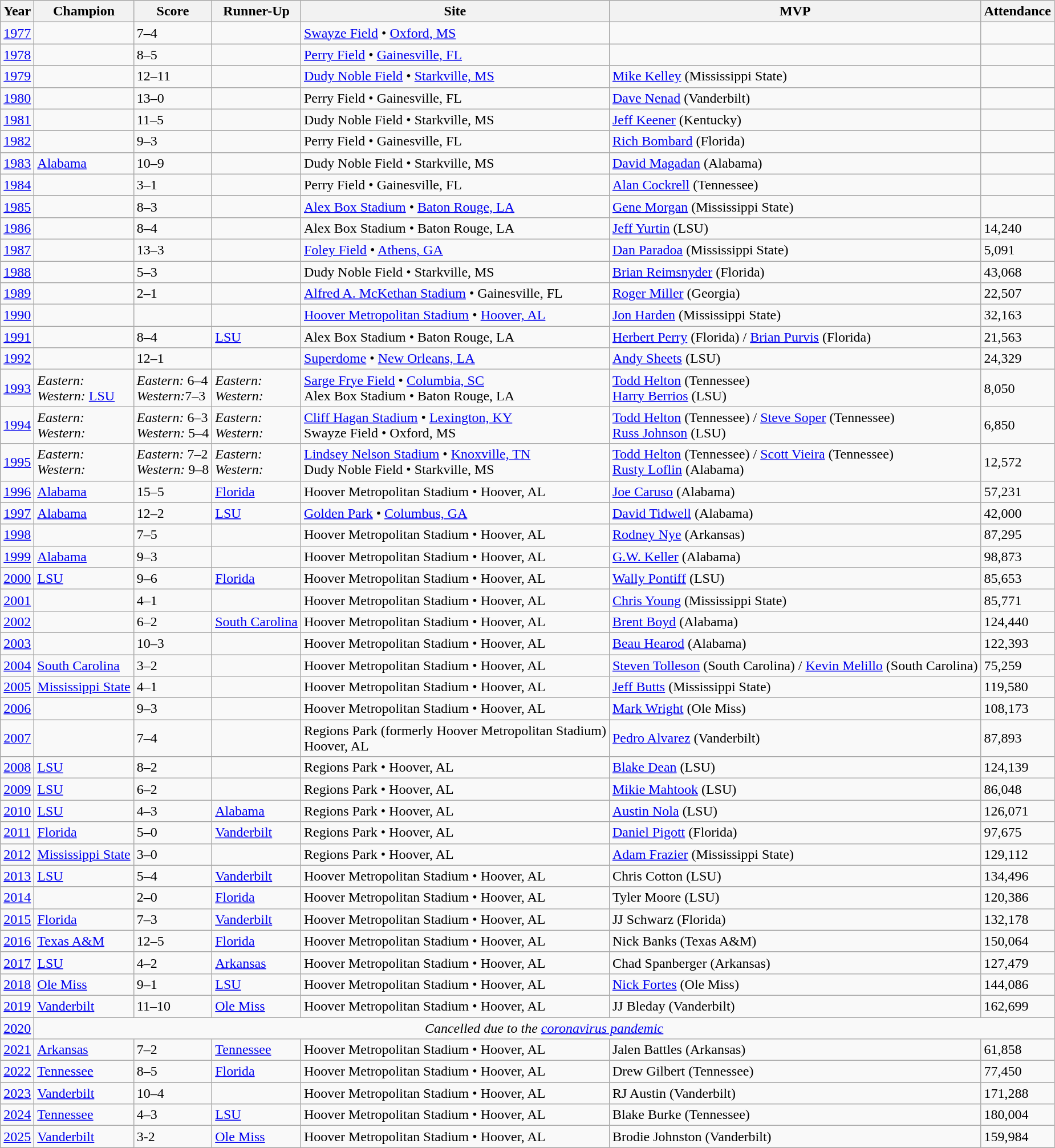<table class="wikitable sortable">
<tr>
<th>Year</th>
<th>Champion</th>
<th>Score</th>
<th>Runner-Up</th>
<th>Site</th>
<th>MVP</th>
<th>Attendance</th>
</tr>
<tr>
<td><a href='#'>1977</a></td>
<td></td>
<td>7–4</td>
<td></td>
<td><a href='#'>Swayze Field</a> • <a href='#'>Oxford, MS</a></td>
<td></td>
<td></td>
</tr>
<tr>
<td><a href='#'>1978</a></td>
<td></td>
<td>8–5</td>
<td></td>
<td><a href='#'>Perry Field</a> • <a href='#'>Gainesville, FL</a></td>
<td></td>
<td></td>
</tr>
<tr>
<td><a href='#'>1979</a></td>
<td></td>
<td>12–11</td>
<td></td>
<td><a href='#'>Dudy Noble Field</a> • <a href='#'>Starkville, MS</a></td>
<td><a href='#'>Mike Kelley</a> (Mississippi State)</td>
<td></td>
</tr>
<tr>
<td><a href='#'>1980</a></td>
<td></td>
<td>13–0</td>
<td></td>
<td>Perry Field • Gainesville, FL</td>
<td><a href='#'>Dave Nenad</a> (Vanderbilt)</td>
<td></td>
</tr>
<tr>
<td><a href='#'>1981</a></td>
<td></td>
<td>11–5</td>
<td></td>
<td>Dudy Noble Field • Starkville, MS</td>
<td><a href='#'>Jeff Keener</a> (Kentucky)</td>
<td></td>
</tr>
<tr>
<td><a href='#'>1982</a></td>
<td></td>
<td>9–3</td>
<td></td>
<td>Perry Field • Gainesville, FL</td>
<td><a href='#'>Rich Bombard</a> (Florida)</td>
<td></td>
</tr>
<tr>
<td><a href='#'>1983</a></td>
<td><a href='#'>Alabama</a></td>
<td>10–9</td>
<td></td>
<td>Dudy Noble Field • Starkville, MS</td>
<td><a href='#'>David Magadan</a> (Alabama)</td>
<td></td>
</tr>
<tr>
<td><a href='#'>1984</a></td>
<td></td>
<td>3–1</td>
<td></td>
<td>Perry Field • Gainesville, FL</td>
<td><a href='#'>Alan Cockrell</a> (Tennessee)</td>
<td></td>
</tr>
<tr>
<td><a href='#'>1985</a></td>
<td></td>
<td>8–3</td>
<td></td>
<td><a href='#'>Alex Box Stadium</a> • <a href='#'>Baton Rouge, LA</a></td>
<td><a href='#'>Gene Morgan</a> (Mississippi State)</td>
<td></td>
</tr>
<tr>
<td><a href='#'>1986</a></td>
<td></td>
<td>8–4</td>
<td></td>
<td>Alex Box Stadium • Baton Rouge, LA</td>
<td><a href='#'>Jeff Yurtin</a> (LSU)</td>
<td>14,240</td>
</tr>
<tr>
<td><a href='#'>1987</a></td>
<td></td>
<td>13–3</td>
<td></td>
<td><a href='#'>Foley Field</a> • <a href='#'>Athens, GA</a></td>
<td><a href='#'>Dan Paradoa</a> (Mississippi State)</td>
<td>5,091</td>
</tr>
<tr>
<td><a href='#'>1988</a></td>
<td></td>
<td>5–3</td>
<td></td>
<td>Dudy Noble Field • Starkville, MS</td>
<td><a href='#'>Brian Reimsnyder</a> (Florida)</td>
<td>43,068</td>
</tr>
<tr>
<td><a href='#'>1989</a></td>
<td></td>
<td>2–1</td>
<td></td>
<td><a href='#'>Alfred A. McKethan Stadium</a> • Gainesville, FL</td>
<td><a href='#'>Roger Miller</a> (Georgia)</td>
<td>22,507</td>
</tr>
<tr>
<td><a href='#'>1990</a></td>
<td><br></td>
<td></td>
<td></td>
<td><a href='#'>Hoover Metropolitan Stadium</a> • <a href='#'>Hoover, AL</a></td>
<td><a href='#'>Jon Harden</a> (Mississippi State)</td>
<td>32,163</td>
</tr>
<tr>
<td><a href='#'>1991</a></td>
<td></td>
<td>8–4</td>
<td><a href='#'>LSU</a></td>
<td>Alex Box Stadium • Baton Rouge, LA</td>
<td><a href='#'>Herbert Perry</a> (Florida) / <a href='#'>Brian Purvis</a> (Florida)</td>
<td>21,563</td>
</tr>
<tr>
<td><a href='#'>1992</a></td>
<td></td>
<td>12–1</td>
<td></td>
<td><a href='#'>Superdome</a> • <a href='#'>New Orleans, LA</a></td>
<td><a href='#'>Andy Sheets</a> (LSU)</td>
<td>24,329</td>
</tr>
<tr>
<td><a href='#'>1993</a></td>
<td><em>Eastern:</em> <br><em>Western:</em> <a href='#'>LSU</a></td>
<td><em>Eastern:</em> 6–4<br><em>Western:</em>7–3</td>
<td><em>Eastern:</em> <br><em>Western:</em> </td>
<td><a href='#'>Sarge Frye Field</a> • <a href='#'>Columbia, SC</a><br>Alex Box Stadium • Baton Rouge, LA</td>
<td><a href='#'>Todd Helton</a> (Tennessee)<br><a href='#'>Harry Berrios</a> (LSU)</td>
<td>8,050</td>
</tr>
<tr>
<td><a href='#'>1994</a></td>
<td><em>Eastern:</em> <br><em>Western:</em> </td>
<td><em>Eastern:</em> 6–3<br><em>Western:</em> 5–4</td>
<td><em>Eastern:</em> <br><em>Western:</em> </td>
<td><a href='#'>Cliff Hagan Stadium</a> • <a href='#'>Lexington, KY</a><br>Swayze Field • Oxford, MS</td>
<td><a href='#'>Todd Helton</a> (Tennessee) / <a href='#'>Steve Soper</a> (Tennessee)<br><a href='#'>Russ Johnson</a> (LSU)</td>
<td>6,850</td>
</tr>
<tr>
<td><a href='#'>1995</a></td>
<td><em>Eastern:</em> <br><em>Western:</em> </td>
<td><em>Eastern:</em> 7–2<br><em>Western:</em> 9–8</td>
<td><em>Eastern:</em> <br><em>Western:</em> </td>
<td><a href='#'>Lindsey Nelson Stadium</a> • <a href='#'>Knoxville, TN</a><br>Dudy Noble Field • Starkville, MS</td>
<td><a href='#'>Todd Helton</a> (Tennessee) / <a href='#'>Scott Vieira</a> (Tennessee)<br><a href='#'>Rusty Loflin</a> (Alabama)</td>
<td>12,572</td>
</tr>
<tr>
<td><a href='#'>1996</a></td>
<td><a href='#'>Alabama</a></td>
<td>15–5</td>
<td><a href='#'>Florida</a></td>
<td>Hoover Metropolitan Stadium • Hoover, AL</td>
<td><a href='#'>Joe Caruso</a> (Alabama)</td>
<td>57,231</td>
</tr>
<tr>
<td><a href='#'>1997</a></td>
<td><a href='#'>Alabama</a></td>
<td>12–2</td>
<td><a href='#'>LSU</a></td>
<td><a href='#'>Golden Park</a> • <a href='#'>Columbus, GA</a></td>
<td><a href='#'>David Tidwell</a> (Alabama)</td>
<td>42,000</td>
</tr>
<tr>
<td><a href='#'>1998</a></td>
<td></td>
<td>7–5</td>
<td></td>
<td>Hoover Metropolitan Stadium • Hoover, AL</td>
<td><a href='#'>Rodney Nye</a> (Arkansas)</td>
<td>87,295</td>
</tr>
<tr>
<td><a href='#'>1999</a></td>
<td><a href='#'>Alabama</a></td>
<td>9–3</td>
<td></td>
<td>Hoover Metropolitan Stadium • Hoover, AL</td>
<td><a href='#'>G.W. Keller</a> (Alabama)</td>
<td>98,873</td>
</tr>
<tr>
<td><a href='#'>2000</a></td>
<td><a href='#'>LSU</a></td>
<td>9–6</td>
<td><a href='#'>Florida</a></td>
<td>Hoover Metropolitan Stadium • Hoover, AL</td>
<td><a href='#'>Wally Pontiff</a> (LSU)</td>
<td>85,653</td>
</tr>
<tr>
<td><a href='#'>2001</a></td>
<td></td>
<td>4–1</td>
<td></td>
<td>Hoover Metropolitan Stadium • Hoover, AL</td>
<td><a href='#'>Chris Young</a> (Mississippi State)</td>
<td>85,771</td>
</tr>
<tr>
<td><a href='#'>2002</a></td>
<td></td>
<td>6–2</td>
<td><a href='#'>South Carolina</a></td>
<td>Hoover Metropolitan Stadium • Hoover, AL</td>
<td><a href='#'>Brent Boyd</a> (Alabama)</td>
<td>124,440</td>
</tr>
<tr>
<td><a href='#'>2003</a></td>
<td></td>
<td>10–3</td>
<td></td>
<td>Hoover Metropolitan Stadium • Hoover, AL</td>
<td><a href='#'>Beau Hearod</a> (Alabama)</td>
<td>122,393</td>
</tr>
<tr>
<td><a href='#'>2004</a></td>
<td><a href='#'>South Carolina</a></td>
<td>3–2</td>
<td></td>
<td>Hoover Metropolitan Stadium • Hoover, AL</td>
<td><a href='#'>Steven Tolleson</a> (South Carolina) / <a href='#'>Kevin Melillo</a> (South Carolina)</td>
<td>75,259</td>
</tr>
<tr>
<td><a href='#'>2005</a></td>
<td><a href='#'>Mississippi State</a></td>
<td>4–1</td>
<td></td>
<td>Hoover Metropolitan Stadium • Hoover, AL</td>
<td><a href='#'>Jeff Butts</a> (Mississippi State)</td>
<td>119,580</td>
</tr>
<tr>
<td><a href='#'>2006</a></td>
<td></td>
<td>9–3</td>
<td></td>
<td>Hoover Metropolitan Stadium • Hoover, AL</td>
<td><a href='#'>Mark Wright</a> (Ole Miss)</td>
<td>108,173</td>
</tr>
<tr>
<td><a href='#'>2007</a></td>
<td></td>
<td>7–4</td>
<td></td>
<td>Regions Park (formerly Hoover Metropolitan Stadium)<br>Hoover, AL</td>
<td><a href='#'>Pedro Alvarez</a> (Vanderbilt)</td>
<td>87,893</td>
</tr>
<tr>
<td><a href='#'>2008</a></td>
<td><a href='#'>LSU</a></td>
<td>8–2</td>
<td></td>
<td>Regions Park • Hoover, AL</td>
<td><a href='#'>Blake Dean</a> (LSU)</td>
<td>124,139</td>
</tr>
<tr>
<td><a href='#'>2009</a></td>
<td><a href='#'>LSU</a></td>
<td>6–2</td>
<td></td>
<td>Regions Park • Hoover, AL</td>
<td><a href='#'>Mikie Mahtook</a> (LSU)</td>
<td>86,048</td>
</tr>
<tr>
<td><a href='#'>2010</a></td>
<td><a href='#'>LSU</a></td>
<td>4–3</td>
<td><a href='#'>Alabama</a></td>
<td>Regions Park • Hoover, AL</td>
<td><a href='#'>Austin Nola</a> (LSU)</td>
<td>126,071</td>
</tr>
<tr>
<td><a href='#'>2011</a></td>
<td><a href='#'>Florida</a></td>
<td>5–0</td>
<td><a href='#'>Vanderbilt</a></td>
<td>Regions Park • Hoover, AL</td>
<td><a href='#'>Daniel Pigott</a> (Florida)</td>
<td>97,675</td>
</tr>
<tr>
<td><a href='#'>2012</a></td>
<td><a href='#'>Mississippi State</a></td>
<td>3–0</td>
<td></td>
<td>Regions Park • Hoover, AL</td>
<td><a href='#'>Adam Frazier</a> (Mississippi State)</td>
<td>129,112</td>
</tr>
<tr>
<td><a href='#'>2013</a></td>
<td><a href='#'>LSU</a></td>
<td>5–4</td>
<td><a href='#'>Vanderbilt</a></td>
<td>Hoover Metropolitan Stadium • Hoover, AL</td>
<td>Chris Cotton (LSU)</td>
<td>134,496</td>
</tr>
<tr>
<td><a href='#'>2014</a></td>
<td></td>
<td>2–0</td>
<td><a href='#'>Florida</a></td>
<td>Hoover Metropolitan Stadium • Hoover, AL</td>
<td>Tyler Moore (LSU)</td>
<td>120,386</td>
</tr>
<tr>
<td><a href='#'>2015</a></td>
<td><a href='#'>Florida</a></td>
<td>7–3</td>
<td><a href='#'>Vanderbilt</a></td>
<td>Hoover Metropolitan Stadium • Hoover, AL</td>
<td>JJ Schwarz (Florida)</td>
<td>132,178</td>
</tr>
<tr>
<td><a href='#'>2016</a></td>
<td><a href='#'>Texas A&M</a></td>
<td>12–5</td>
<td><a href='#'>Florida</a></td>
<td>Hoover Metropolitan Stadium • Hoover, AL</td>
<td>Nick Banks (Texas A&M)</td>
<td>150,064</td>
</tr>
<tr>
<td><a href='#'>2017</a></td>
<td><a href='#'>LSU</a></td>
<td>4–2</td>
<td><a href='#'>Arkansas</a></td>
<td>Hoover Metropolitan Stadium • Hoover, AL</td>
<td>Chad Spanberger (Arkansas)</td>
<td>127,479</td>
</tr>
<tr>
<td><a href='#'>2018</a></td>
<td><a href='#'>Ole Miss</a></td>
<td>9–1</td>
<td><a href='#'>LSU</a></td>
<td>Hoover Metropolitan Stadium • Hoover, AL</td>
<td><a href='#'>Nick Fortes</a> (Ole Miss)</td>
<td>144,086</td>
</tr>
<tr>
<td><a href='#'>2019</a></td>
<td><a href='#'>Vanderbilt</a></td>
<td>11–10</td>
<td><a href='#'>Ole Miss</a></td>
<td>Hoover Metropolitan Stadium • Hoover, AL</td>
<td>JJ Bleday (Vanderbilt)</td>
<td>162,699</td>
</tr>
<tr>
<td><a href='#'>2020</a></td>
<td colspan=6 align=center><em>Cancelled due to the <a href='#'>coronavirus pandemic</a></em></td>
</tr>
<tr>
<td><a href='#'>2021</a></td>
<td><a href='#'>Arkansas</a></td>
<td>7–2</td>
<td><a href='#'>Tennessee</a></td>
<td>Hoover Metropolitan Stadium • Hoover, AL</td>
<td>Jalen Battles (Arkansas)</td>
<td>61,858</td>
</tr>
<tr>
<td><a href='#'>2022</a></td>
<td><a href='#'>Tennessee</a></td>
<td>8–5</td>
<td><a href='#'>Florida</a></td>
<td>Hoover Metropolitan Stadium • Hoover, AL</td>
<td>Drew Gilbert (Tennessee)</td>
<td>77,450</td>
</tr>
<tr>
<td><a href='#'>2023</a></td>
<td><a href='#'>Vanderbilt</a></td>
<td>10–4</td>
<td></td>
<td>Hoover Metropolitan Stadium • Hoover, AL</td>
<td>RJ Austin (Vanderbilt)</td>
<td>171,288</td>
</tr>
<tr>
<td><a href='#'>2024</a></td>
<td><a href='#'>Tennessee</a></td>
<td>4–3</td>
<td><a href='#'>LSU</a></td>
<td>Hoover Metropolitan Stadium • Hoover, AL</td>
<td>Blake Burke (Tennessee)</td>
<td>180,004</td>
</tr>
<tr>
<td><a href='#'>2025</a></td>
<td><a href='#'>Vanderbilt</a></td>
<td>3-2</td>
<td><a href='#'>Ole Miss</a></td>
<td>Hoover Metropolitan Stadium • Hoover, AL</td>
<td>Brodie Johnston (Vanderbilt)</td>
<td>159,984</td>
</tr>
</table>
